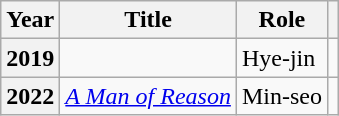<table class="wikitable plainrowheaders sortable">
<tr>
<th scope="col">Year</th>
<th scope="col">Title</th>
<th scope="col">Role</th>
<th scope="col"></th>
</tr>
<tr>
<th scope="row">2019</th>
<td><em></em></td>
<td>Hye-jin</td>
<td style="text-align:center"></td>
</tr>
<tr>
<th scope="row">2022</th>
<td><em><a href='#'>A Man of Reason</a></em></td>
<td>Min-seo</td>
<td style="text-align:center"></td>
</tr>
</table>
